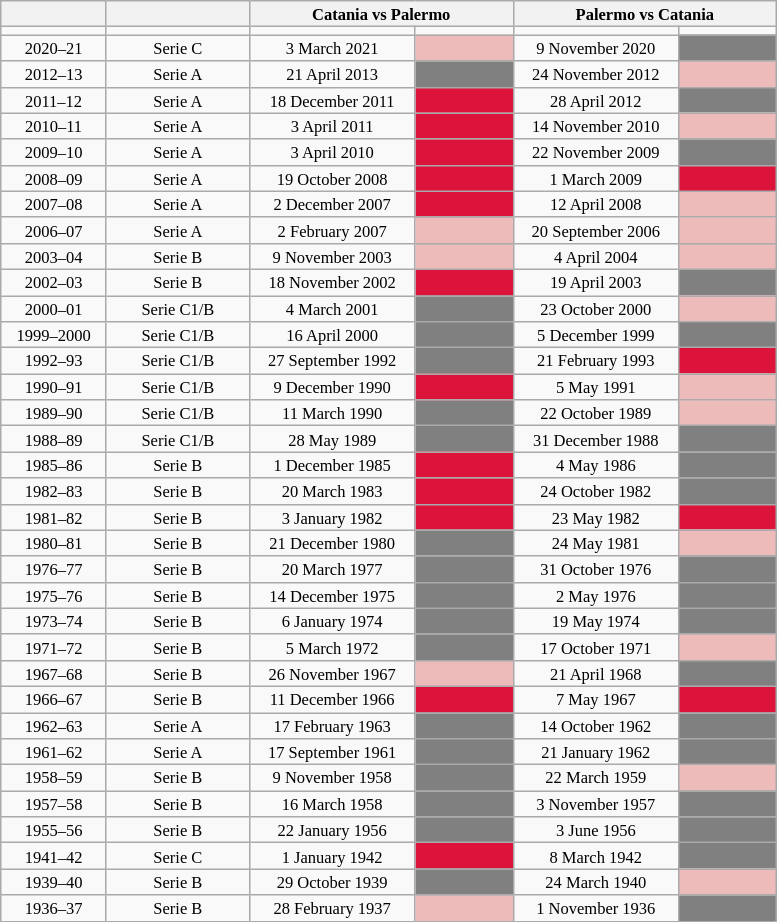<table class="wikitable" style="text-align: center; width=20%; font-size: 11px">
<tr>
<th></th>
<th></th>
<th colspan=2>Catania vs Palermo</th>
<th colspan=2>Palermo vs Catania</th>
</tr>
<tr>
<td width="65"></td>
<td width="90"></td>
<td width="105"></td>
<td width="60"></td>
<td width="105"></td>
<td width="60"></td>
</tr>
<tr>
<td>2020–21</td>
<td>Serie C</td>
<td>3 March 2021</td>
<td bgcolor=#EEBBBB></td>
<td>9 November 2020</td>
<td bgcolor=#808080></td>
</tr>
<tr>
<td>2012–13</td>
<td>Serie A</td>
<td>21 April 2013</td>
<td bgcolor=#808080></td>
<td>24 November 2012</td>
<td bgcolor=#EEBBBB></td>
</tr>
<tr>
<td>2011–12</td>
<td>Serie A</td>
<td>18 December 2011</td>
<td bgcolor=#DC143C></td>
<td>28 April 2012</td>
<td bgcolor=#808080></td>
</tr>
<tr>
<td>2010–11</td>
<td>Serie A</td>
<td>3 April 2011</td>
<td bgcolor=#DC143C></td>
<td>14 November 2010</td>
<td bgcolor=#EEBBBB></td>
</tr>
<tr>
<td>2009–10</td>
<td>Serie A</td>
<td>3 April 2010</td>
<td bgcolor=#DC143C></td>
<td>22 November 2009</td>
<td bgcolor=#808080></td>
</tr>
<tr>
<td>2008–09</td>
<td>Serie A</td>
<td>19 October 2008</td>
<td bgcolor=#DC143C></td>
<td>1 March 2009</td>
<td bgcolor=#DC143C></td>
</tr>
<tr>
<td>2007–08</td>
<td>Serie A</td>
<td>2 December 2007</td>
<td bgcolor=#DC143C></td>
<td>12 April 2008</td>
<td bgcolor=#EEBBBB></td>
</tr>
<tr>
<td>2006–07</td>
<td>Serie A</td>
<td>2 February 2007</td>
<td bgcolor=#EEBBBB></td>
<td>20 September 2006</td>
<td bgcolor=#EEBBBB></td>
</tr>
<tr>
<td>2003–04</td>
<td>Serie B</td>
<td>9 November 2003</td>
<td bgcolor=#EEBBBB></td>
<td>4 April 2004</td>
<td bgcolor=#EEBBBB></td>
</tr>
<tr>
<td>2002–03</td>
<td>Serie B</td>
<td>18 November 2002</td>
<td bgcolor=#DC143C></td>
<td>19 April 2003</td>
<td bgcolor=#808080></td>
</tr>
<tr>
<td>2000–01</td>
<td>Serie C1/B</td>
<td>4 March 2001</td>
<td bgcolor=#808080></td>
<td>23 October 2000</td>
<td bgcolor=#EEBBBB></td>
</tr>
<tr>
<td>1999–2000</td>
<td>Serie C1/B</td>
<td>16 April 2000</td>
<td bgcolor=#808080></td>
<td>5 December 1999</td>
<td bgcolor=#808080></td>
</tr>
<tr>
<td>1992–93</td>
<td>Serie C1/B</td>
<td>27 September 1992</td>
<td bgcolor=#808080></td>
<td>21 February 1993</td>
<td bgcolor=#DC143C></td>
</tr>
<tr>
<td>1990–91</td>
<td>Serie C1/B</td>
<td>9 December 1990</td>
<td bgcolor=#DC143C></td>
<td>5 May 1991</td>
<td bgcolor=#EEBBBB></td>
</tr>
<tr>
<td>1989–90</td>
<td>Serie C1/B</td>
<td>11 March 1990</td>
<td bgcolor=#808080></td>
<td>22 October 1989</td>
<td bgcolor=#EEBBBB></td>
</tr>
<tr>
<td>1988–89</td>
<td>Serie C1/B</td>
<td>28 May 1989</td>
<td bgcolor=#808080></td>
<td>31 December 1988</td>
<td bgcolor=#808080></td>
</tr>
<tr>
<td>1985–86</td>
<td>Serie B</td>
<td>1 December 1985</td>
<td bgcolor=#DC143C></td>
<td>4 May 1986</td>
<td bgcolor=#808080></td>
</tr>
<tr>
<td>1982–83</td>
<td>Serie B</td>
<td>20 March 1983</td>
<td bgcolor=#DC143C></td>
<td>24 October 1982</td>
<td bgcolor=#808080></td>
</tr>
<tr>
<td>1981–82</td>
<td>Serie B</td>
<td>3 January 1982</td>
<td bgcolor=#DC143C></td>
<td>23 May 1982</td>
<td bgcolor=#DC143C></td>
</tr>
<tr>
<td>1980–81</td>
<td>Serie B</td>
<td>21 December 1980</td>
<td bgcolor=#808080></td>
<td>24 May 1981</td>
<td bgcolor=#EEBBBB></td>
</tr>
<tr>
<td>1976–77</td>
<td>Serie B</td>
<td>20 March 1977</td>
<td bgcolor=#808080></td>
<td>31 October 1976</td>
<td bgcolor=#808080></td>
</tr>
<tr>
<td>1975–76</td>
<td>Serie B</td>
<td>14 December 1975</td>
<td bgcolor=#808080></td>
<td>2 May 1976</td>
<td bgcolor=#808080></td>
</tr>
<tr>
<td>1973–74</td>
<td>Serie B</td>
<td>6 January 1974</td>
<td bgcolor=#808080></td>
<td>19 May 1974</td>
<td bgcolor=#808080></td>
</tr>
<tr>
<td>1971–72</td>
<td>Serie B</td>
<td>5 March 1972</td>
<td bgcolor=#808080></td>
<td>17 October 1971</td>
<td bgcolor=#EEBBBB></td>
</tr>
<tr>
<td>1967–68</td>
<td>Serie B</td>
<td>26 November 1967</td>
<td bgcolor=#EEBBBB></td>
<td>21 April 1968</td>
<td bgcolor=#808080></td>
</tr>
<tr>
<td>1966–67</td>
<td>Serie B</td>
<td>11 December 1966</td>
<td bgcolor=#DC143C></td>
<td>7 May 1967</td>
<td bgcolor=#DC143C></td>
</tr>
<tr>
<td>1962–63</td>
<td>Serie A</td>
<td>17 February 1963</td>
<td bgcolor=#808080></td>
<td>14 October 1962</td>
<td bgcolor=#808080></td>
</tr>
<tr>
<td>1961–62</td>
<td>Serie A</td>
<td>17 September 1961</td>
<td bgcolor=#808080></td>
<td>21 January 1962</td>
<td bgcolor=#808080></td>
</tr>
<tr>
<td>1958–59</td>
<td>Serie B</td>
<td>9 November 1958</td>
<td bgcolor=#808080></td>
<td>22 March 1959</td>
<td bgcolor=#EEBBBB></td>
</tr>
<tr>
<td>1957–58</td>
<td>Serie B</td>
<td>16 March 1958</td>
<td bgcolor=#808080></td>
<td>3 November 1957</td>
<td bgcolor=#808080></td>
</tr>
<tr>
<td>1955–56</td>
<td>Serie B</td>
<td>22 January 1956</td>
<td bgcolor=#808080></td>
<td>3 June 1956</td>
<td bgcolor=#808080></td>
</tr>
<tr>
<td>1941–42</td>
<td>Serie C</td>
<td>1 January 1942</td>
<td bgcolor=#DC143C></td>
<td>8 March 1942</td>
<td bgcolor=#808080></td>
</tr>
<tr>
<td>1939–40</td>
<td>Serie B</td>
<td>29 October 1939</td>
<td bgcolor=#808080></td>
<td>24 March 1940</td>
<td bgcolor=#EEBBBB></td>
</tr>
<tr>
<td>1936–37</td>
<td>Serie B</td>
<td>28 February 1937</td>
<td bgcolor=#EEBBBB></td>
<td>1 November 1936</td>
<td bgcolor=#808080></td>
</tr>
</table>
